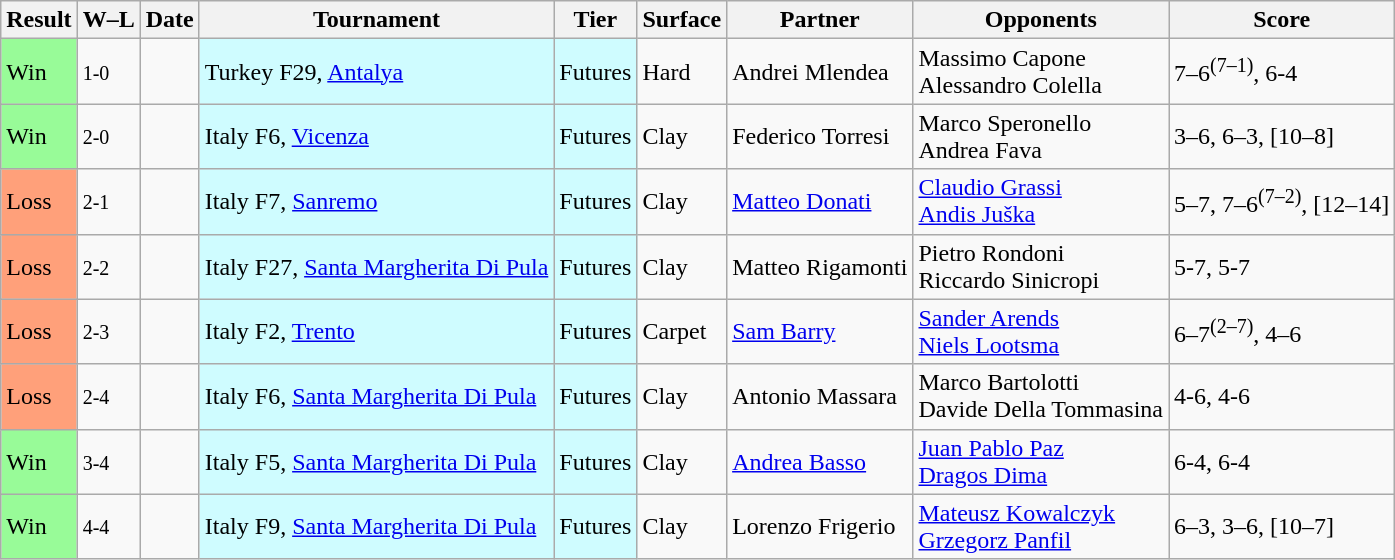<table class="sortable wikitable">
<tr>
<th>Result</th>
<th class="unsortable">W–L</th>
<th>Date</th>
<th>Tournament</th>
<th>Tier</th>
<th>Surface</th>
<th>Partner</th>
<th>Opponents</th>
<th class="unsortable">Score</th>
</tr>
<tr>
<td bgcolor=98FB98>Win</td>
<td><small>1-0</small></td>
<td></td>
<td style="background:#cffcff;">Turkey F29, <a href='#'>Antalya</a></td>
<td style="background:#cffcff;">Futures</td>
<td>Hard</td>
<td> Andrei Mlendea</td>
<td> Massimo Capone <br>  Alessandro Colella</td>
<td>7–6<sup>(7–1)</sup>, 6-4</td>
</tr>
<tr>
<td bgcolor=98FB98>Win</td>
<td><small>2-0</small></td>
<td></td>
<td style="background:#cffcff;">Italy F6, <a href='#'>Vicenza</a></td>
<td style="background:#cffcff;">Futures</td>
<td>Clay</td>
<td> Federico Torresi</td>
<td> Marco Speronello <br>  Andrea Fava</td>
<td>3–6, 6–3, [10–8]</td>
</tr>
<tr>
<td bgcolor=FFA07A>Loss</td>
<td><small>2-1</small></td>
<td></td>
<td style="background:#cffcff;">Italy F7, <a href='#'>Sanremo</a></td>
<td style="background:#cffcff;">Futures</td>
<td>Clay</td>
<td> <a href='#'>Matteo Donati</a></td>
<td> <a href='#'>Claudio Grassi</a> <br>  <a href='#'>Andis Juška</a></td>
<td>5–7, 7–6<sup>(7–2)</sup>, [12–14]</td>
</tr>
<tr>
<td bgcolor=FFA07A>Loss</td>
<td><small>2-2</small></td>
<td></td>
<td style="background:#cffcff;">Italy F27, <a href='#'>Santa Margherita Di Pula</a></td>
<td style="background:#cffcff;">Futures</td>
<td>Clay</td>
<td> Matteo Rigamonti</td>
<td> Pietro Rondoni <br>  Riccardo Sinicropi</td>
<td>5-7, 5-7</td>
</tr>
<tr>
<td bgcolor=FFA07A>Loss</td>
<td><small>2-3</small></td>
<td></td>
<td style="background:#cffcff;">Italy F2, <a href='#'>Trento</a></td>
<td style="background:#cffcff;">Futures</td>
<td>Carpet</td>
<td> <a href='#'>Sam Barry</a></td>
<td> <a href='#'>Sander Arends</a> <br>  <a href='#'>Niels Lootsma</a></td>
<td>6–7<sup>(2–7)</sup>, 4–6</td>
</tr>
<tr>
<td bgcolor=FFA07A>Loss</td>
<td><small>2-4</small></td>
<td></td>
<td style="background:#cffcff;">Italy F6, <a href='#'>Santa Margherita Di Pula</a></td>
<td style="background:#cffcff;">Futures</td>
<td>Clay</td>
<td> Antonio Massara</td>
<td> Marco Bartolotti <br>  Davide Della Tommasina</td>
<td>4-6, 4-6</td>
</tr>
<tr>
<td bgcolor=98FB98>Win</td>
<td><small>3-4</small></td>
<td></td>
<td style="background:#cffcff;">Italy F5, <a href='#'>Santa Margherita Di Pula</a></td>
<td style="background:#cffcff;">Futures</td>
<td>Clay</td>
<td> <a href='#'>Andrea Basso</a></td>
<td> <a href='#'>Juan Pablo Paz</a> <br>  <a href='#'>Dragos Dima</a></td>
<td>6-4, 6-4</td>
</tr>
<tr>
<td bgcolor=98FB98>Win</td>
<td><small>4-4</small></td>
<td></td>
<td style="background:#cffcff;">Italy F9, <a href='#'>Santa Margherita Di Pula</a></td>
<td style="background:#cffcff;">Futures</td>
<td>Clay</td>
<td> Lorenzo Frigerio</td>
<td> <a href='#'>Mateusz Kowalczyk</a> <br>  <a href='#'>Grzegorz Panfil</a></td>
<td>6–3, 3–6, [10–7]</td>
</tr>
</table>
